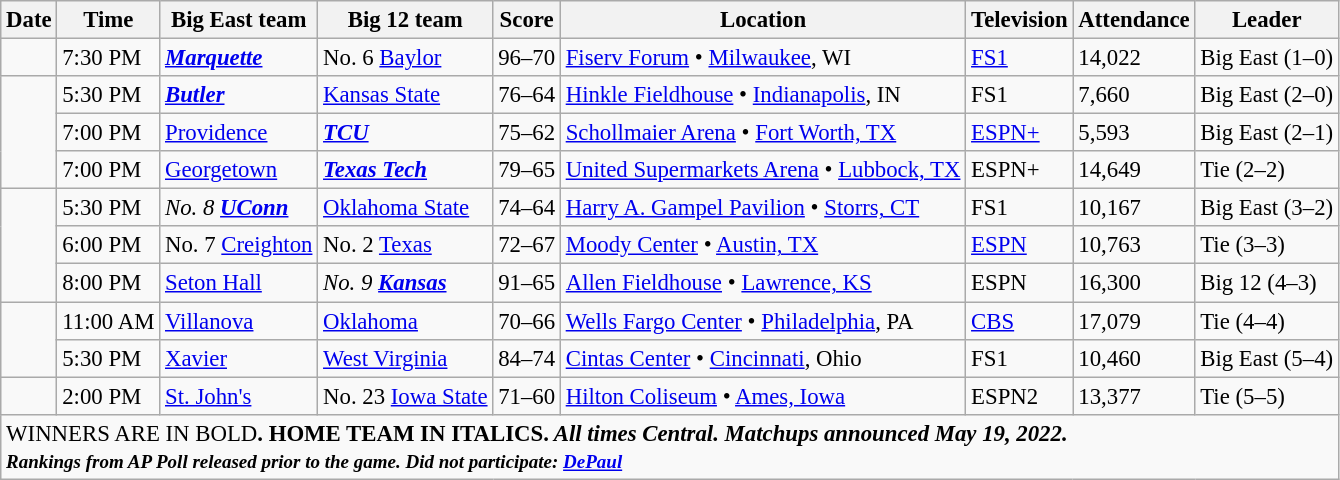<table class="wikitable" style="font-size: 95%">
<tr>
<th>Date</th>
<th>Time</th>
<th>Big East team</th>
<th>Big 12 team</th>
<th>Score</th>
<th>Location</th>
<th>Television</th>
<th>Attendance</th>
<th>Leader</th>
</tr>
<tr>
<td></td>
<td>7:30 PM</td>
<td><strong><a href='#'><em>Marquette</em></a></strong></td>
<td>No. 6 <a href='#'>Baylor</a></td>
<td>96–70</td>
<td><a href='#'>Fiserv Forum</a> • <a href='#'>Milwaukee</a>, WI</td>
<td><a href='#'>FS1</a></td>
<td>14,022</td>
<td>Big East (1–0)</td>
</tr>
<tr>
<td rowspan="3"></td>
<td>5:30 PM</td>
<td><strong><a href='#'><em>Butler</em></a></strong></td>
<td><a href='#'>Kansas State</a></td>
<td>76–64</td>
<td><a href='#'>Hinkle Fieldhouse</a> • <a href='#'>Indianapolis</a>, IN</td>
<td>FS1</td>
<td>7,660</td>
<td>Big East (2–0)</td>
</tr>
<tr>
<td>7:00 PM</td>
<td><a href='#'>Providence</a></td>
<td><strong><em><a href='#'>TCU</a></em></strong></td>
<td>75–62</td>
<td><a href='#'>Schollmaier Arena</a> • <a href='#'>Fort Worth, TX</a></td>
<td><a href='#'>ESPN+</a></td>
<td>5,593</td>
<td>Big East (2–1)</td>
</tr>
<tr>
<td>7:00 PM</td>
<td><a href='#'>Georgetown</a></td>
<td><strong><em><a href='#'>Texas Tech</a></em></strong></td>
<td>79–65</td>
<td><a href='#'>United Supermarkets Arena</a> • <a href='#'>Lubbock, TX</a></td>
<td>ESPN+</td>
<td>14,649</td>
<td>Tie (2–2)</td>
</tr>
<tr>
<td rowspan="3"></td>
<td>5:30 PM</td>
<td><em>No. 8 <strong><a href='#'>UConn</a><strong><em></td>
<td><a href='#'>Oklahoma State</a></td>
<td>74–64</td>
<td><a href='#'>Harry A. Gampel Pavilion</a> • <a href='#'>Storrs, CT</a></td>
<td>FS1</td>
<td>10,167</td>
<td>Big East (3–2)</td>
</tr>
<tr>
<td>6:00 PM</td>
<td>No. 7 <a href='#'>Creighton</a></td>
<td></em>No. 2 </strong><a href='#'>Texas</a></em></strong></td>
<td>72–67</td>
<td><a href='#'>Moody Center</a> • <a href='#'>Austin, TX</a></td>
<td><a href='#'>ESPN</a></td>
<td>10,763</td>
<td>Tie (3–3)</td>
</tr>
<tr>
<td>8:00 PM</td>
<td><a href='#'>Seton Hall</a></td>
<td><em>No. 9 <strong><a href='#'>Kansas</a><strong><em></td>
<td>91–65</td>
<td><a href='#'>Allen Fieldhouse</a> • <a href='#'>Lawrence, KS</a></td>
<td>ESPN</td>
<td>16,300</td>
<td>Big 12 (4–3)</td>
</tr>
<tr>
<td rowspan="2"></td>
<td>11:00 AM</td>
<td></em><a href='#'></strong>Villanova<strong></a><em></td>
<td><a href='#'>Oklahoma</a></td>
<td>70–66</td>
<td><a href='#'>Wells Fargo Center</a> • <a href='#'>Philadelphia</a>, PA</td>
<td><a href='#'>CBS</a></td>
<td>17,079</td>
<td>Tie (4–4)</td>
</tr>
<tr>
<td>5:30 PM</td>
<td></em><a href='#'></strong>Xavier<strong></a><em></td>
<td><a href='#'>West Virginia</a></td>
<td>84–74</td>
<td><a href='#'>Cintas Center</a> • <a href='#'>Cincinnati</a>, Ohio</td>
<td>FS1</td>
<td>10,460</td>
<td>Big East (5–4)</td>
</tr>
<tr>
<td></td>
<td>2:00 PM</td>
<td><a href='#'>St. John's</a></td>
<td></em>No. 23 <a href='#'></strong>Iowa State<strong></a><em></td>
<td>71–60</td>
<td><a href='#'>Hilton Coliseum</a> • <a href='#'>Ames, Iowa</a></td>
<td>ESPN2</td>
<td>13,377</td>
<td>Tie (5–5)</td>
</tr>
<tr>
<td colspan="9"></strong>WINNERS ARE IN BOLD<strong>. </em>HOME TEAM IN ITALICS.<em> All times Central. Matchups announced May 19, 2022.<br><small> Rankings from AP Poll released prior to the game. Did not participate: <a href='#'>DePaul</a></small></td>
</tr>
</table>
